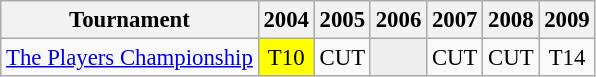<table class="wikitable" style="font-size:95%;text-align:center;">
<tr>
<th>Tournament</th>
<th>2004</th>
<th>2005</th>
<th>2006</th>
<th>2007</th>
<th>2008</th>
<th>2009</th>
</tr>
<tr>
<td align=left><a href='#'>The Players Championship</a></td>
<td style="background:yellow;">T10</td>
<td>CUT</td>
<td style="background:#eeeeee;"></td>
<td>CUT</td>
<td>CUT</td>
<td>T14</td>
</tr>
</table>
